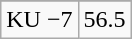<table class="wikitable">
<tr align="center">
</tr>
<tr align="center">
<td>KU −7</td>
<td>56.5</td>
</tr>
</table>
